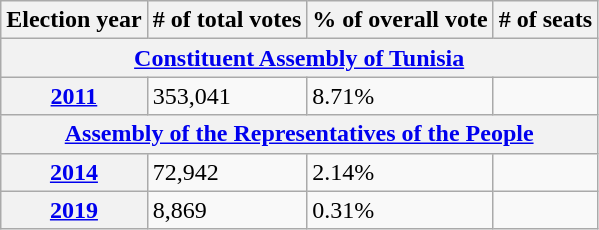<table class="wikitable">
<tr>
<th>Election year</th>
<th># of total votes</th>
<th>% of overall vote</th>
<th># of seats</th>
</tr>
<tr>
<th colspan=4><a href='#'>Constituent Assembly of Tunisia</a></th>
</tr>
<tr>
<th><a href='#'>2011</a></th>
<td>353,041</td>
<td>8.71%</td>
<td></td>
</tr>
<tr>
<th colspan=4><a href='#'>Assembly of the Representatives of the People</a></th>
</tr>
<tr>
<th><a href='#'>2014</a></th>
<td>72,942</td>
<td>2.14%</td>
<td></td>
</tr>
<tr>
<th><a href='#'>2019</a></th>
<td>8,869</td>
<td>0.31%</td>
<td></td>
</tr>
</table>
